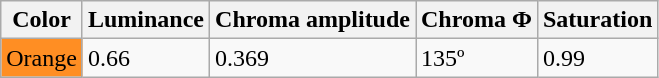<table class="wikitable">
<tr>
<th>Color</th>
<th>Luminance</th>
<th>Chroma amplitude</th>
<th>Chroma Φ</th>
<th>Saturation</th>
</tr>
<tr ---->
<td style="background-color: #FF8E23;">Orange</td>
<td>0.66</td>
<td>0.369</td>
<td>135º</td>
<td>0.99</td>
</tr>
</table>
